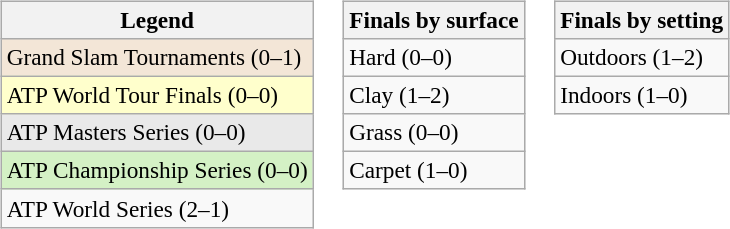<table>
<tr valign=top>
<td><br><table class=wikitable style=font-size:97%>
<tr>
<th>Legend</th>
</tr>
<tr style="background:#f3e6d7;">
<td>Grand Slam Tournaments (0–1)</td>
</tr>
<tr style="background:#ffc;">
<td>ATP World Tour Finals (0–0)</td>
</tr>
<tr style="background:#e9e9e9;">
<td>ATP Masters Series (0–0)</td>
</tr>
<tr style="background:#d4f1c5;">
<td>ATP Championship Series (0–0)</td>
</tr>
<tr>
<td>ATP World Series (2–1)</td>
</tr>
</table>
</td>
<td><br><table class=wikitable style=font-size:97%>
<tr>
<th>Finals by surface</th>
</tr>
<tr>
<td>Hard (0–0)</td>
</tr>
<tr>
<td>Clay (1–2)</td>
</tr>
<tr>
<td>Grass (0–0)</td>
</tr>
<tr>
<td>Carpet (1–0)</td>
</tr>
</table>
</td>
<td><br><table class=wikitable style=font-size:97%>
<tr>
<th>Finals by setting</th>
</tr>
<tr>
<td>Outdoors (1–2)</td>
</tr>
<tr>
<td>Indoors (1–0)</td>
</tr>
</table>
</td>
</tr>
</table>
